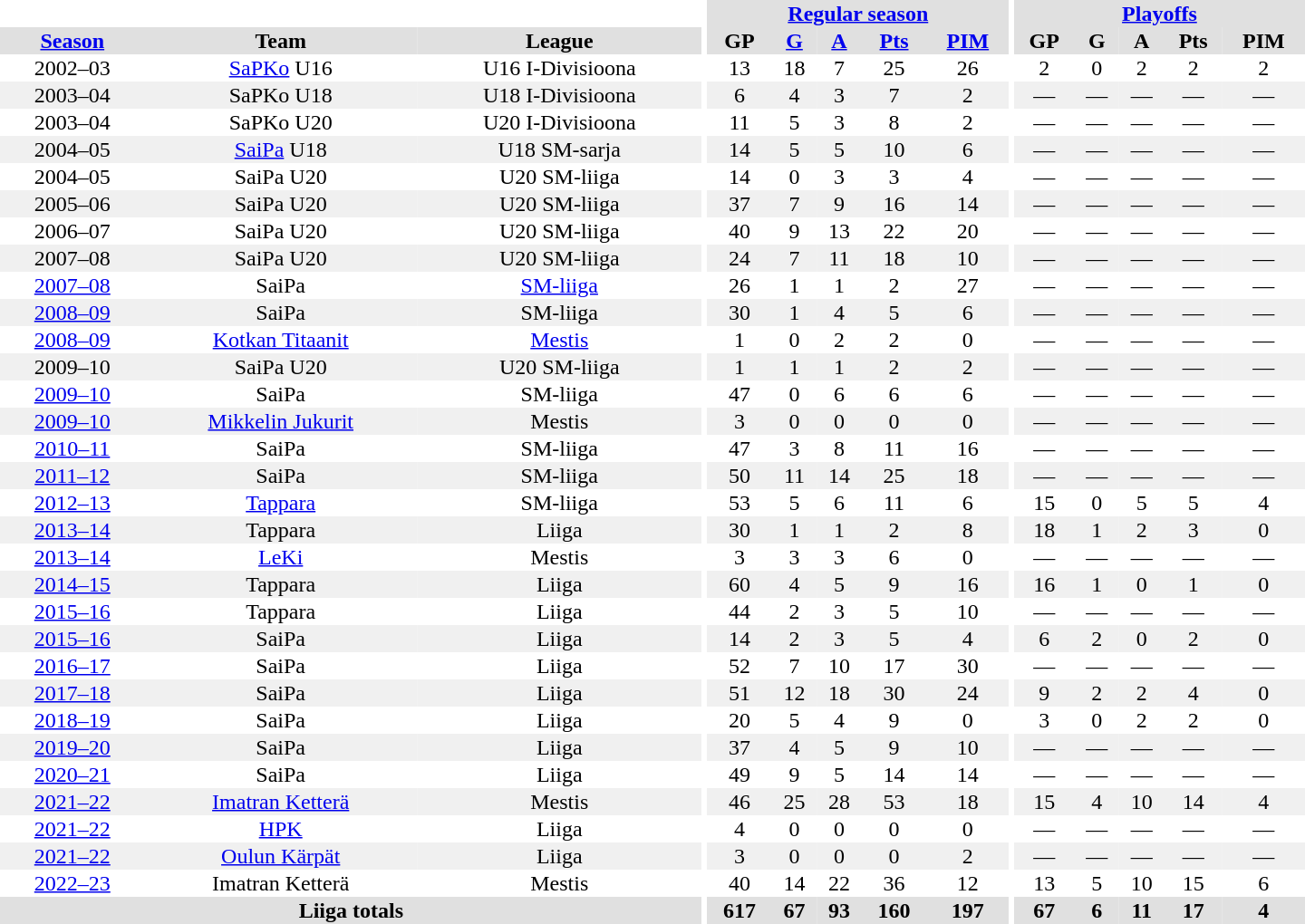<table border="0" cellpadding="1" cellspacing="0" style="text-align:center; width:60em">
<tr bgcolor="#e0e0e0">
<th colspan="3" bgcolor="#ffffff"></th>
<th rowspan="99" bgcolor="#ffffff"></th>
<th colspan="5"><a href='#'>Regular season</a></th>
<th rowspan="99" bgcolor="#ffffff"></th>
<th colspan="5"><a href='#'>Playoffs</a></th>
</tr>
<tr bgcolor="#e0e0e0">
<th><a href='#'>Season</a></th>
<th>Team</th>
<th>League</th>
<th>GP</th>
<th><a href='#'>G</a></th>
<th><a href='#'>A</a></th>
<th><a href='#'>Pts</a></th>
<th><a href='#'>PIM</a></th>
<th>GP</th>
<th>G</th>
<th>A</th>
<th>Pts</th>
<th>PIM</th>
</tr>
<tr>
<td>2002–03</td>
<td><a href='#'>SaPKo</a> U16</td>
<td>U16 I-Divisioona</td>
<td>13</td>
<td>18</td>
<td>7</td>
<td>25</td>
<td>26</td>
<td>2</td>
<td>0</td>
<td>2</td>
<td>2</td>
<td>2</td>
</tr>
<tr bgcolor="#f0f0f0">
<td>2003–04</td>
<td>SaPKo U18</td>
<td>U18 I-Divisioona</td>
<td>6</td>
<td>4</td>
<td>3</td>
<td>7</td>
<td>2</td>
<td>—</td>
<td>—</td>
<td>—</td>
<td>—</td>
<td>—</td>
</tr>
<tr>
<td>2003–04</td>
<td>SaPKo U20</td>
<td>U20 I-Divisioona</td>
<td>11</td>
<td>5</td>
<td>3</td>
<td>8</td>
<td>2</td>
<td>—</td>
<td>—</td>
<td>—</td>
<td>—</td>
<td>—</td>
</tr>
<tr bgcolor="#f0f0f0">
<td>2004–05</td>
<td><a href='#'>SaiPa</a> U18</td>
<td>U18 SM-sarja</td>
<td>14</td>
<td>5</td>
<td>5</td>
<td>10</td>
<td>6</td>
<td>—</td>
<td>—</td>
<td>—</td>
<td>—</td>
<td>—</td>
</tr>
<tr>
<td>2004–05</td>
<td>SaiPa U20</td>
<td>U20 SM-liiga</td>
<td>14</td>
<td>0</td>
<td>3</td>
<td>3</td>
<td>4</td>
<td>—</td>
<td>—</td>
<td>—</td>
<td>—</td>
<td>—</td>
</tr>
<tr bgcolor="#f0f0f0">
<td>2005–06</td>
<td>SaiPa U20</td>
<td>U20 SM-liiga</td>
<td>37</td>
<td>7</td>
<td>9</td>
<td>16</td>
<td>14</td>
<td>—</td>
<td>—</td>
<td>—</td>
<td>—</td>
<td>—</td>
</tr>
<tr>
<td>2006–07</td>
<td>SaiPa U20</td>
<td>U20 SM-liiga</td>
<td>40</td>
<td>9</td>
<td>13</td>
<td>22</td>
<td>20</td>
<td>—</td>
<td>—</td>
<td>—</td>
<td>—</td>
<td>—</td>
</tr>
<tr bgcolor="#f0f0f0">
<td>2007–08</td>
<td>SaiPa U20</td>
<td>U20 SM-liiga</td>
<td>24</td>
<td>7</td>
<td>11</td>
<td>18</td>
<td>10</td>
<td>—</td>
<td>—</td>
<td>—</td>
<td>—</td>
<td>—</td>
</tr>
<tr>
<td><a href='#'>2007–08</a></td>
<td>SaiPa</td>
<td><a href='#'>SM-liiga</a></td>
<td>26</td>
<td>1</td>
<td>1</td>
<td>2</td>
<td>27</td>
<td>—</td>
<td>—</td>
<td>—</td>
<td>—</td>
<td>—</td>
</tr>
<tr bgcolor="#f0f0f0">
<td><a href='#'>2008–09</a></td>
<td>SaiPa</td>
<td>SM-liiga</td>
<td>30</td>
<td>1</td>
<td>4</td>
<td>5</td>
<td>6</td>
<td>—</td>
<td>—</td>
<td>—</td>
<td>—</td>
<td>—</td>
</tr>
<tr>
<td><a href='#'>2008–09</a></td>
<td><a href='#'>Kotkan Titaanit</a></td>
<td><a href='#'>Mestis</a></td>
<td>1</td>
<td>0</td>
<td>2</td>
<td>2</td>
<td>0</td>
<td>—</td>
<td>—</td>
<td>—</td>
<td>—</td>
<td>—</td>
</tr>
<tr bgcolor="#f0f0f0">
<td>2009–10</td>
<td>SaiPa U20</td>
<td>U20 SM-liiga</td>
<td>1</td>
<td>1</td>
<td>1</td>
<td>2</td>
<td>2</td>
<td>—</td>
<td>—</td>
<td>—</td>
<td>—</td>
<td>—</td>
</tr>
<tr>
<td><a href='#'>2009–10</a></td>
<td>SaiPa</td>
<td>SM-liiga</td>
<td>47</td>
<td>0</td>
<td>6</td>
<td>6</td>
<td>6</td>
<td>—</td>
<td>—</td>
<td>—</td>
<td>—</td>
<td>—</td>
</tr>
<tr bgcolor="#f0f0f0">
<td><a href='#'>2009–10</a></td>
<td><a href='#'>Mikkelin Jukurit</a></td>
<td>Mestis</td>
<td>3</td>
<td>0</td>
<td>0</td>
<td>0</td>
<td>0</td>
<td>—</td>
<td>—</td>
<td>—</td>
<td>—</td>
<td>—</td>
</tr>
<tr>
<td><a href='#'>2010–11</a></td>
<td>SaiPa</td>
<td>SM-liiga</td>
<td>47</td>
<td>3</td>
<td>8</td>
<td>11</td>
<td>16</td>
<td>—</td>
<td>—</td>
<td>—</td>
<td>—</td>
<td>—</td>
</tr>
<tr bgcolor="#f0f0f0">
<td><a href='#'>2011–12</a></td>
<td>SaiPa</td>
<td>SM-liiga</td>
<td>50</td>
<td>11</td>
<td>14</td>
<td>25</td>
<td>18</td>
<td>—</td>
<td>—</td>
<td>—</td>
<td>—</td>
<td>—</td>
</tr>
<tr>
<td><a href='#'>2012–13</a></td>
<td><a href='#'>Tappara</a></td>
<td>SM-liiga</td>
<td>53</td>
<td>5</td>
<td>6</td>
<td>11</td>
<td>6</td>
<td>15</td>
<td>0</td>
<td>5</td>
<td>5</td>
<td>4</td>
</tr>
<tr bgcolor="#f0f0f0">
<td><a href='#'>2013–14</a></td>
<td>Tappara</td>
<td>Liiga</td>
<td>30</td>
<td>1</td>
<td>1</td>
<td>2</td>
<td>8</td>
<td>18</td>
<td>1</td>
<td>2</td>
<td>3</td>
<td>0</td>
</tr>
<tr>
<td><a href='#'>2013–14</a></td>
<td><a href='#'>LeKi</a></td>
<td>Mestis</td>
<td>3</td>
<td>3</td>
<td>3</td>
<td>6</td>
<td>0</td>
<td>—</td>
<td>—</td>
<td>—</td>
<td>—</td>
<td>—</td>
</tr>
<tr bgcolor="#f0f0f0">
<td><a href='#'>2014–15</a></td>
<td>Tappara</td>
<td>Liiga</td>
<td>60</td>
<td>4</td>
<td>5</td>
<td>9</td>
<td>16</td>
<td>16</td>
<td>1</td>
<td>0</td>
<td>1</td>
<td>0</td>
</tr>
<tr>
<td><a href='#'>2015–16</a></td>
<td>Tappara</td>
<td>Liiga</td>
<td>44</td>
<td>2</td>
<td>3</td>
<td>5</td>
<td>10</td>
<td>—</td>
<td>—</td>
<td>—</td>
<td>—</td>
<td>—</td>
</tr>
<tr bgcolor="#f0f0f0">
<td><a href='#'>2015–16</a></td>
<td>SaiPa</td>
<td>Liiga</td>
<td>14</td>
<td>2</td>
<td>3</td>
<td>5</td>
<td>4</td>
<td>6</td>
<td>2</td>
<td>0</td>
<td>2</td>
<td>0</td>
</tr>
<tr>
<td><a href='#'>2016–17</a></td>
<td>SaiPa</td>
<td>Liiga</td>
<td>52</td>
<td>7</td>
<td>10</td>
<td>17</td>
<td>30</td>
<td>—</td>
<td>—</td>
<td>—</td>
<td>—</td>
<td>—</td>
</tr>
<tr bgcolor="#f0f0f0">
<td><a href='#'>2017–18</a></td>
<td>SaiPa</td>
<td>Liiga</td>
<td>51</td>
<td>12</td>
<td>18</td>
<td>30</td>
<td>24</td>
<td>9</td>
<td>2</td>
<td>2</td>
<td>4</td>
<td>0</td>
</tr>
<tr>
<td><a href='#'>2018–19</a></td>
<td>SaiPa</td>
<td>Liiga</td>
<td>20</td>
<td>5</td>
<td>4</td>
<td>9</td>
<td>0</td>
<td>3</td>
<td>0</td>
<td>2</td>
<td>2</td>
<td>0</td>
</tr>
<tr bgcolor="#f0f0f0">
<td><a href='#'>2019–20</a></td>
<td>SaiPa</td>
<td>Liiga</td>
<td>37</td>
<td>4</td>
<td>5</td>
<td>9</td>
<td>10</td>
<td>—</td>
<td>—</td>
<td>—</td>
<td>—</td>
<td>—</td>
</tr>
<tr>
<td><a href='#'>2020–21</a></td>
<td>SaiPa</td>
<td>Liiga</td>
<td>49</td>
<td>9</td>
<td>5</td>
<td>14</td>
<td>14</td>
<td>—</td>
<td>—</td>
<td>—</td>
<td>—</td>
<td>—</td>
</tr>
<tr bgcolor="#f0f0f0">
<td><a href='#'>2021–22</a></td>
<td><a href='#'>Imatran Ketterä</a></td>
<td>Mestis</td>
<td>46</td>
<td>25</td>
<td>28</td>
<td>53</td>
<td>18</td>
<td>15</td>
<td>4</td>
<td>10</td>
<td>14</td>
<td>4</td>
</tr>
<tr>
<td><a href='#'>2021–22</a></td>
<td><a href='#'>HPK</a></td>
<td>Liiga</td>
<td>4</td>
<td>0</td>
<td>0</td>
<td>0</td>
<td>0</td>
<td>—</td>
<td>—</td>
<td>—</td>
<td>—</td>
<td>—</td>
</tr>
<tr bgcolor="#f0f0f0">
<td><a href='#'>2021–22</a></td>
<td><a href='#'>Oulun Kärpät</a></td>
<td>Liiga</td>
<td>3</td>
<td>0</td>
<td>0</td>
<td>0</td>
<td>2</td>
<td>—</td>
<td>—</td>
<td>—</td>
<td>—</td>
<td>—</td>
</tr>
<tr>
<td><a href='#'>2022–23</a></td>
<td>Imatran Ketterä</td>
<td>Mestis</td>
<td>40</td>
<td>14</td>
<td>22</td>
<td>36</td>
<td>12</td>
<td>13</td>
<td>5</td>
<td>10</td>
<td>15</td>
<td>6</td>
</tr>
<tr>
</tr>
<tr ALIGN="center" bgcolor="#e0e0e0">
<th colspan="3">Liiga totals</th>
<th ALIGN="center">617</th>
<th ALIGN="center">67</th>
<th ALIGN="center">93</th>
<th ALIGN="center">160</th>
<th ALIGN="center">197</th>
<th ALIGN="center">67</th>
<th ALIGN="center">6</th>
<th ALIGN="center">11</th>
<th ALIGN="center">17</th>
<th ALIGN="center">4</th>
</tr>
</table>
